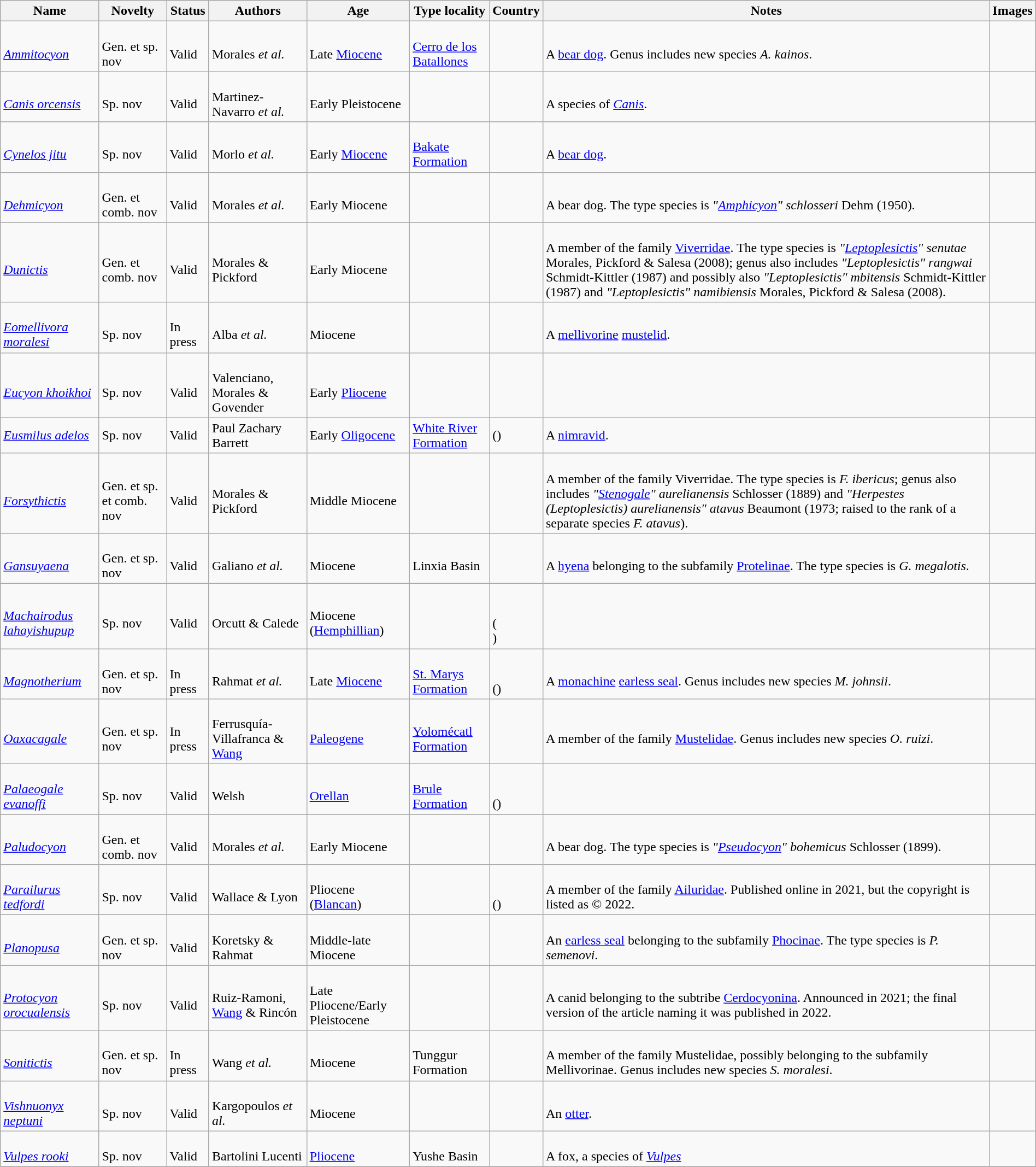<table class="wikitable sortable" align="center" width="100%">
<tr>
<th>Name</th>
<th>Novelty</th>
<th>Status</th>
<th>Authors</th>
<th>Age</th>
<th>Type locality</th>
<th>Country</th>
<th>Notes</th>
<th>Images</th>
</tr>
<tr>
<td><br><em><a href='#'>Ammitocyon</a></em></td>
<td><br>Gen. et sp. nov</td>
<td><br>Valid</td>
<td><br>Morales <em>et al.</em></td>
<td><br>Late <a href='#'>Miocene</a></td>
<td><br><a href='#'>Cerro de los Batallones</a></td>
<td><br></td>
<td><br>A <a href='#'>bear dog</a>. Genus includes new species <em>A. kainos</em>.</td>
<td></td>
</tr>
<tr>
<td><br><em><a href='#'>Canis orcensis</a></em></td>
<td><br>Sp. nov</td>
<td><br>Valid</td>
<td><br>Martinez-Navarro <em>et al.</em></td>
<td><br>Early Pleistocene</td>
<td></td>
<td><br></td>
<td><br>A species of <em><a href='#'>Canis</a></em>.</td>
<td></td>
</tr>
<tr>
<td><br><em><a href='#'>Cynelos jitu</a></em></td>
<td><br>Sp. nov</td>
<td><br>Valid</td>
<td><br>Morlo <em>et al.</em></td>
<td><br>Early <a href='#'>Miocene</a></td>
<td><br><a href='#'>Bakate Formation</a></td>
<td><br></td>
<td><br>A <a href='#'>bear dog</a>.</td>
<td></td>
</tr>
<tr>
<td><br><em><a href='#'>Dehmicyon</a></em></td>
<td><br>Gen. et comb. nov</td>
<td><br>Valid</td>
<td><br>Morales <em>et al.</em></td>
<td><br>Early Miocene</td>
<td></td>
<td><br><br>
</td>
<td><br>A bear dog. The type species is <em>"<a href='#'>Amphicyon</a>" schlosseri</em> Dehm (1950).</td>
<td></td>
</tr>
<tr>
<td><br><em><a href='#'>Dunictis</a></em></td>
<td><br>Gen. et comb. nov</td>
<td><br>Valid</td>
<td><br>Morales & Pickford</td>
<td><br>Early Miocene</td>
<td></td>
<td><br><br>
</td>
<td><br>A member of the family <a href='#'>Viverridae</a>. The type species is <em>"<a href='#'>Leptoplesictis</a>" senutae</em> Morales, Pickford & Salesa (2008); genus also includes <em>"Leptoplesictis" rangwai</em> Schmidt-Kittler (1987) and possibly also <em>"Leptoplesictis" mbitensis</em> Schmidt-Kittler (1987) and <em>"Leptoplesictis" namibiensis</em> Morales, Pickford & Salesa (2008).</td>
<td></td>
</tr>
<tr>
<td><br><em><a href='#'>Eomellivora moralesi</a> </em></td>
<td><br>Sp. nov</td>
<td><br>In press</td>
<td><br>Alba <em>et al.</em></td>
<td><br>Miocene</td>
<td></td>
<td><br></td>
<td><br>A <a href='#'>mellivorine</a> <a href='#'>mustelid</a>.</td>
<td></td>
</tr>
<tr>
<td><br><em><a href='#'>Eucyon khoikhoi</a></em></td>
<td><br>Sp. nov</td>
<td><br>Valid</td>
<td><br>Valenciano, Morales & Govender</td>
<td><br>Early <a href='#'>Pliocene</a></td>
<td></td>
<td><br></td>
<td></td>
<td></td>
</tr>
<tr>
<td><a href='#'><em>Eusmilus adelos</em></a></td>
<td>Sp. nov</td>
<td>Valid</td>
<td>Paul Zachary Barrett</td>
<td>Early <a href='#'>Oligocene</a></td>
<td><a href='#'>White River Formation</a></td>
<td>()</td>
<td>A <a href='#'>nimravid</a>.</td>
<td></td>
</tr>
<tr>
<td><br><em><a href='#'>Forsythictis</a></em></td>
<td><br>Gen. et sp. et comb. nov</td>
<td><br>Valid</td>
<td><br>Morales & Pickford</td>
<td><br>Middle Miocene</td>
<td></td>
<td><br><br>
<br>
</td>
<td><br>A member of the family Viverridae. The type species is <em>F. ibericus</em>; genus also includes <em>"<a href='#'>Stenogale</a>" aurelianensis</em> Schlosser (1889) and <em>"Herpestes (Leptoplesictis) aurelianensis" atavus</em> Beaumont (1973; raised to the rank of a separate species <em>F. atavus</em>).</td>
<td></td>
</tr>
<tr>
<td><br><em><a href='#'>Gansuyaena</a></em></td>
<td><br>Gen. et sp. nov</td>
<td><br>Valid</td>
<td><br>Galiano <em>et al.</em></td>
<td><br>Miocene</td>
<td><br>Linxia Basin</td>
<td><br></td>
<td><br>A <a href='#'>hyena</a> belonging to the subfamily <a href='#'>Protelinae</a>. The type species is <em>G. megalotis</em>.</td>
<td></td>
</tr>
<tr>
<td><br><em><a href='#'>Machairodus lahayishupup</a></em></td>
<td><br>Sp. nov</td>
<td><br>Valid</td>
<td><br>Orcutt & Calede</td>
<td><br>Miocene (<a href='#'>Hemphillian</a>)</td>
<td></td>
<td><br><br>(<br>)</td>
<td></td>
<td></td>
</tr>
<tr>
<td><br><em><a href='#'>Magnotherium</a></em></td>
<td><br>Gen. et sp. nov</td>
<td><br>In press</td>
<td><br>Rahmat <em>et al.</em></td>
<td><br>Late <a href='#'>Miocene</a></td>
<td><br><a href='#'>St. Marys Formation</a></td>
<td><br><br>()</td>
<td><br>A <a href='#'>monachine</a> <a href='#'>earless seal</a>. Genus includes new species <em>M. johnsii</em>.</td>
<td></td>
</tr>
<tr>
<td><br><em><a href='#'>Oaxacagale</a></em></td>
<td><br>Gen. et sp. nov</td>
<td><br>In press</td>
<td><br>Ferrusquía-Villafranca & <a href='#'>Wang</a></td>
<td><br><a href='#'>Paleogene</a></td>
<td><br><a href='#'>Yolomécatl Formation</a></td>
<td><br></td>
<td><br>A member of the family <a href='#'>Mustelidae</a>. Genus includes new species <em>O. ruizi</em>.</td>
<td></td>
</tr>
<tr>
<td><br><em><a href='#'>Palaeogale evanoffi</a></em></td>
<td><br>Sp. nov</td>
<td><br>Valid</td>
<td><br>Welsh</td>
<td><br><a href='#'>Orellan</a></td>
<td><br><a href='#'>Brule Formation</a></td>
<td><br><br>()</td>
<td></td>
<td></td>
</tr>
<tr>
<td><br><em><a href='#'>Paludocyon</a></em></td>
<td><br>Gen. et comb. nov</td>
<td><br>Valid</td>
<td><br>Morales <em>et al.</em></td>
<td><br>Early Miocene</td>
<td></td>
<td><br></td>
<td><br>A bear dog. The type species is <em>"<a href='#'>Pseudocyon</a>" bohemicus</em> Schlosser (1899).</td>
<td></td>
</tr>
<tr>
<td><br><em><a href='#'>Parailurus tedfordi</a></em></td>
<td><br>Sp. nov</td>
<td><br>Valid</td>
<td><br>Wallace & Lyon</td>
<td><br>Pliocene (<a href='#'>Blancan</a>)</td>
<td></td>
<td><br><br>()</td>
<td><br>A member of the family <a href='#'>Ailuridae</a>. Published online in 2021, but the copyright is listed as © 2022.</td>
<td></td>
</tr>
<tr>
<td><br><em><a href='#'>Planopusa</a></em></td>
<td><br>Gen. et sp. nov</td>
<td><br>Valid</td>
<td><br>Koretsky & Rahmat</td>
<td><br>Middle-late Miocene</td>
<td></td>
<td><br></td>
<td><br>An <a href='#'>earless seal</a> belonging to the subfamily <a href='#'>Phocinae</a>. The type species is <em>P. semenovi</em>.</td>
<td></td>
</tr>
<tr>
<td><br><em><a href='#'>Protocyon orocualensis</a></em></td>
<td><br>Sp. nov</td>
<td><br>Valid</td>
<td><br>Ruiz-Ramoni, <a href='#'>Wang</a> & Rincón</td>
<td><br>Late Pliocene/Early Pleistocene</td>
<td></td>
<td><br></td>
<td><br>A canid belonging to the subtribe <a href='#'>Cerdocyonina</a>. Announced in 2021; the final version of the article naming it was published in 2022.</td>
<td></td>
</tr>
<tr>
<td><br><em><a href='#'>Sonitictis</a></em></td>
<td><br>Gen. et sp. nov</td>
<td><br>In press</td>
<td><br>Wang <em>et al.</em></td>
<td><br>Miocene</td>
<td><br>Tunggur Formation</td>
<td><br></td>
<td><br>A member of the family Mustelidae, possibly belonging to the subfamily Mellivorinae. Genus includes new species <em>S. moralesi</em>.</td>
<td></td>
</tr>
<tr>
<td><br><em><a href='#'>Vishnuonyx neptuni</a></em></td>
<td><br>Sp. nov</td>
<td><br>Valid</td>
<td><br>Kargopoulos <em>et al.</em></td>
<td><br>Miocene</td>
<td></td>
<td><br></td>
<td><br>An <a href='#'>otter</a>.</td>
<td></td>
</tr>
<tr>
<td><br><em><a href='#'>Vulpes rooki</a></em></td>
<td><br>Sp. nov</td>
<td><br>Valid</td>
<td><br>Bartolini Lucenti</td>
<td><br><a href='#'>Pliocene</a></td>
<td><br>Yushe Basin</td>
<td><br></td>
<td><br>A fox, a species of <em><a href='#'>Vulpes</a></em></td>
<td></td>
</tr>
<tr>
</tr>
</table>
